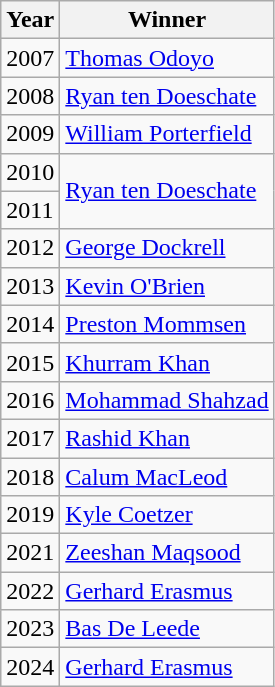<table class="wikitable">
<tr>
<th>Year</th>
<th>Winner</th>
</tr>
<tr>
<td>2007</td>
<td> <a href='#'>Thomas Odoyo</a></td>
</tr>
<tr>
<td>2008</td>
<td> <a href='#'>Ryan ten Doeschate</a></td>
</tr>
<tr>
<td>2009</td>
<td> <a href='#'>William Porterfield</a></td>
</tr>
<tr>
<td>2010</td>
<td rowspan="2"> <a href='#'>Ryan ten Doeschate</a></td>
</tr>
<tr>
<td>2011</td>
</tr>
<tr>
<td>2012</td>
<td> <a href='#'>George Dockrell</a></td>
</tr>
<tr>
<td>2013</td>
<td> <a href='#'>Kevin O'Brien</a></td>
</tr>
<tr>
<td>2014</td>
<td> <a href='#'>Preston Mommsen</a></td>
</tr>
<tr>
<td>2015</td>
<td> <a href='#'>Khurram Khan</a></td>
</tr>
<tr>
<td>2016</td>
<td> <a href='#'>Mohammad Shahzad</a></td>
</tr>
<tr>
<td>2017</td>
<td> <a href='#'>Rashid Khan</a></td>
</tr>
<tr>
<td>2018</td>
<td> <a href='#'>Calum MacLeod</a></td>
</tr>
<tr>
<td>2019</td>
<td> <a href='#'>Kyle Coetzer</a></td>
</tr>
<tr>
<td>2021</td>
<td> <a href='#'>Zeeshan Maqsood</a></td>
</tr>
<tr>
<td>2022</td>
<td> <a href='#'>Gerhard Erasmus</a></td>
</tr>
<tr>
<td>2023</td>
<td> <a href='#'>Bas De Leede</a></td>
</tr>
<tr>
<td>2024</td>
<td> <a href='#'>Gerhard Erasmus</a></td>
</tr>
</table>
